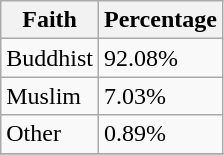<table class="wikitable">
<tr>
<th>Faith</th>
<th>Percentage</th>
</tr>
<tr>
<td>Buddhist</td>
<td>92.08%</td>
</tr>
<tr>
<td>Muslim</td>
<td>7.03%</td>
</tr>
<tr>
<td>Other</td>
<td>0.89%</td>
</tr>
<tr>
</tr>
</table>
